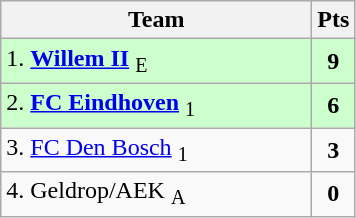<table class="wikitable" style="text-align:center; float:left; margin-right:1em">
<tr>
<th style="width:200px">Team</th>
<th width=20>Pts</th>
</tr>
<tr bgcolor=ccffcc>
<td align=left>1. <strong><a href='#'>Willem II</a></strong> <sub>E</sub></td>
<td><strong>9</strong></td>
</tr>
<tr bgcolor=ccffcc>
<td align=left>2. <strong><a href='#'>FC Eindhoven</a></strong> <sub>1</sub></td>
<td><strong>6</strong></td>
</tr>
<tr>
<td align=left>3. <a href='#'>FC Den Bosch</a> <sub>1</sub></td>
<td><strong>3</strong></td>
</tr>
<tr>
<td align=left>4. Geldrop/AEK <sub>A</sub></td>
<td><strong>0</strong></td>
</tr>
</table>
